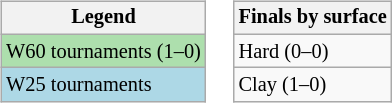<table>
<tr valign=top>
<td><br><table class="wikitable" style=font-size:85%>
<tr>
<th>Legend</th>
</tr>
<tr style="background:#addfad;">
<td>W60 tournaments (1–0)</td>
</tr>
<tr style="background:lightblue;">
<td>W25 tournaments</td>
</tr>
</table>
</td>
<td><br><table class="wikitable" style=font-size:85%>
<tr>
<th>Finals by surface</th>
</tr>
<tr>
<td>Hard (0–0)</td>
</tr>
<tr>
<td>Clay (1–0)</td>
</tr>
</table>
</td>
</tr>
</table>
